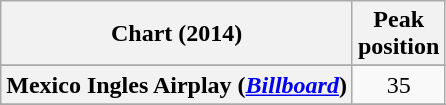<table class="wikitable plainrowheaders sortable">
<tr>
<th scope="col">Chart (2014)</th>
<th scope="col">Peak<br>position</th>
</tr>
<tr>
</tr>
<tr>
</tr>
<tr>
<th scope="row">Mexico Ingles Airplay (<em><a href='#'>Billboard</a></em>)</th>
<td align=center>35</td>
</tr>
<tr>
</tr>
<tr>
</tr>
</table>
